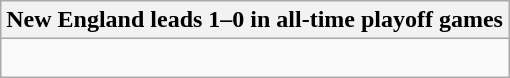<table class="wikitable collapsible collapsed">
<tr>
<th>New England leads 1–0 in all-time playoff games</th>
</tr>
<tr>
<td><br></td>
</tr>
</table>
